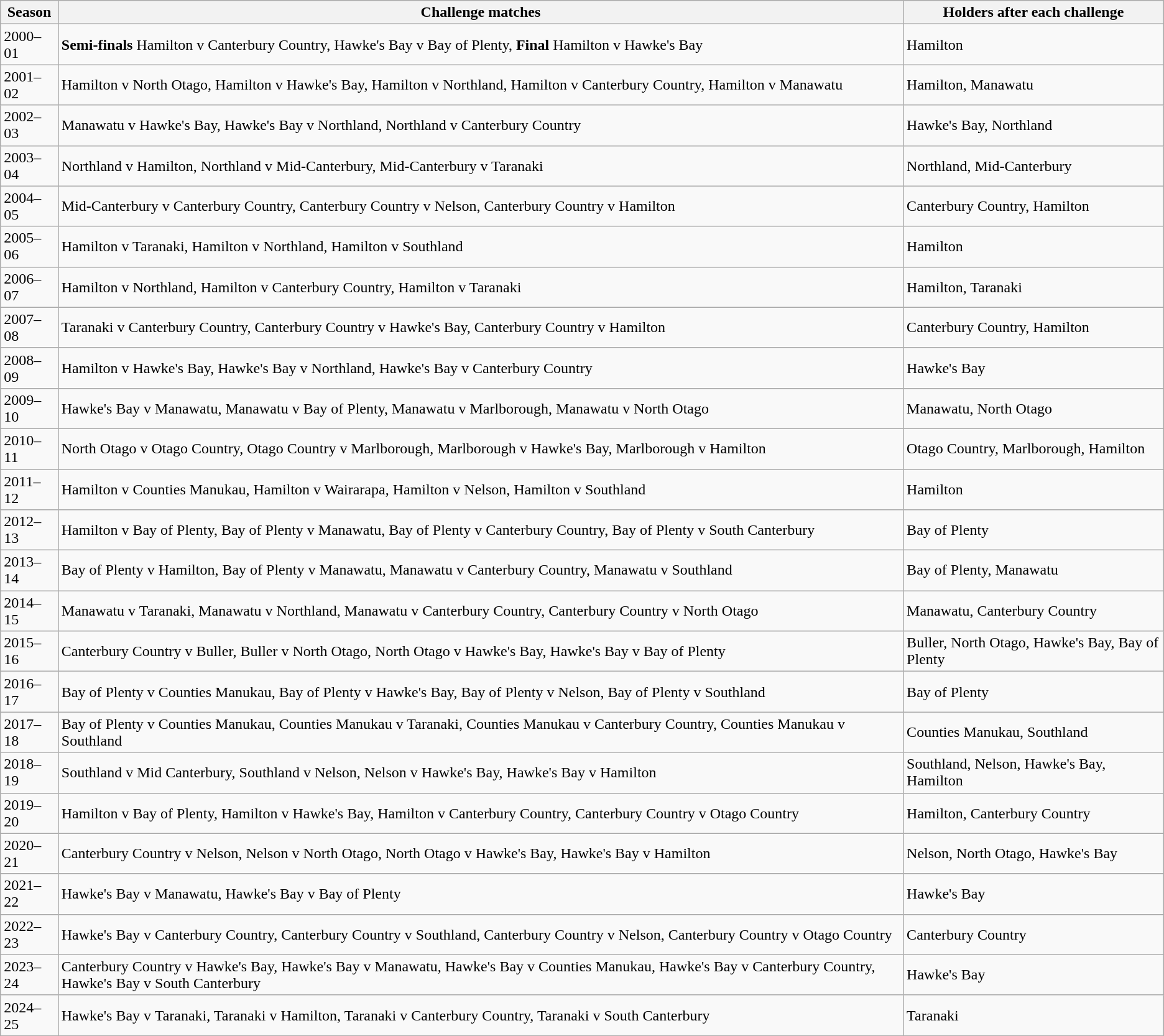<table class="wikitable">
<tr>
<th>Season</th>
<th>Challenge matches</th>
<th>Holders after each challenge</th>
</tr>
<tr>
<td>2000–01</td>
<td><strong>Semi-finals</strong> Hamilton v Canterbury Country, Hawke's Bay v Bay of Plenty, <strong>Final</strong> Hamilton v Hawke's Bay</td>
<td>Hamilton</td>
</tr>
<tr>
<td>2001–02</td>
<td>Hamilton v North Otago, Hamilton v Hawke's Bay, Hamilton v Northland, Hamilton v Canterbury Country, Hamilton v Manawatu</td>
<td>Hamilton, Manawatu</td>
</tr>
<tr>
<td>2002–03</td>
<td>Manawatu v Hawke's Bay, Hawke's Bay v Northland, Northland v Canterbury Country</td>
<td>Hawke's Bay, Northland</td>
</tr>
<tr>
<td>2003–04</td>
<td>Northland v Hamilton, Northland v Mid-Canterbury, Mid-Canterbury v Taranaki</td>
<td>Northland, Mid-Canterbury</td>
</tr>
<tr>
<td>2004–05</td>
<td>Mid-Canterbury v Canterbury Country, Canterbury Country v Nelson, Canterbury Country v Hamilton</td>
<td>Canterbury Country, Hamilton</td>
</tr>
<tr>
<td>2005–06</td>
<td>Hamilton v Taranaki, Hamilton v Northland, Hamilton v Southland</td>
<td>Hamilton</td>
</tr>
<tr>
<td>2006–07</td>
<td>Hamilton v Northland, Hamilton v Canterbury Country, Hamilton v Taranaki</td>
<td>Hamilton, Taranaki</td>
</tr>
<tr>
<td>2007–08</td>
<td>Taranaki v Canterbury Country, Canterbury Country v Hawke's Bay, Canterbury Country v Hamilton</td>
<td>Canterbury Country, Hamilton</td>
</tr>
<tr>
<td>2008–09</td>
<td>Hamilton v Hawke's Bay, Hawke's Bay v Northland, Hawke's Bay v Canterbury Country</td>
<td>Hawke's Bay</td>
</tr>
<tr>
<td>2009–10</td>
<td>Hawke's Bay v Manawatu, Manawatu v Bay of Plenty, Manawatu v Marlborough, Manawatu v North Otago</td>
<td>Manawatu, North Otago</td>
</tr>
<tr>
<td>2010–11</td>
<td>North Otago v Otago Country, Otago Country v Marlborough, Marlborough v Hawke's Bay, Marlborough v Hamilton</td>
<td>Otago Country, Marlborough, Hamilton</td>
</tr>
<tr>
<td>2011–12</td>
<td>Hamilton v Counties Manukau, Hamilton v Wairarapa, Hamilton v Nelson, Hamilton v Southland</td>
<td>Hamilton</td>
</tr>
<tr>
<td>2012–13</td>
<td>Hamilton v Bay of Plenty, Bay of Plenty v Manawatu, Bay of Plenty v Canterbury Country, Bay of Plenty v South Canterbury</td>
<td>Bay of Plenty</td>
</tr>
<tr>
<td>2013–14</td>
<td>Bay of Plenty v Hamilton, Bay of Plenty v Manawatu, Manawatu v Canterbury Country, Manawatu v Southland</td>
<td>Bay of Plenty, Manawatu</td>
</tr>
<tr>
<td>2014–15</td>
<td>Manawatu v Taranaki, Manawatu v Northland, Manawatu v Canterbury Country, Canterbury Country v North Otago</td>
<td>Manawatu, Canterbury Country</td>
</tr>
<tr>
<td>2015–16</td>
<td>Canterbury Country v Buller, Buller v North Otago, North Otago v Hawke's Bay, Hawke's Bay v Bay of Plenty</td>
<td>Buller, North Otago, Hawke's Bay, Bay of Plenty</td>
</tr>
<tr>
<td>2016–17</td>
<td>Bay of Plenty v Counties Manukau, Bay of Plenty v Hawke's Bay, Bay of Plenty v Nelson, Bay of Plenty v Southland</td>
<td>Bay of Plenty</td>
</tr>
<tr>
<td>2017–18</td>
<td>Bay of Plenty v Counties Manukau, Counties Manukau v Taranaki, Counties Manukau v Canterbury Country, Counties Manukau v Southland</td>
<td>Counties Manukau, Southland</td>
</tr>
<tr>
<td>2018–19</td>
<td>Southland v Mid Canterbury, Southland v Nelson, Nelson v Hawke's Bay, Hawke's Bay v Hamilton</td>
<td>Southland, Nelson, Hawke's Bay, Hamilton</td>
</tr>
<tr>
<td>2019–20</td>
<td>Hamilton v Bay of Plenty, Hamilton v Hawke's Bay, Hamilton v Canterbury Country, Canterbury Country v Otago Country</td>
<td>Hamilton, Canterbury Country</td>
</tr>
<tr>
<td>2020–21</td>
<td>Canterbury Country v Nelson, Nelson v North Otago, North Otago v Hawke's Bay, Hawke's Bay v Hamilton</td>
<td>Nelson, North Otago, Hawke's Bay</td>
</tr>
<tr>
<td>2021–22</td>
<td>Hawke's Bay v Manawatu, Hawke's Bay v Bay of Plenty</td>
<td>Hawke's Bay</td>
</tr>
<tr>
<td>2022–23</td>
<td>Hawke's Bay v Canterbury Country, Canterbury Country v Southland, Canterbury Country v Nelson, Canterbury Country v Otago Country</td>
<td>Canterbury Country</td>
</tr>
<tr>
<td>2023–24</td>
<td>Canterbury Country v Hawke's Bay, Hawke's Bay v Manawatu, Hawke's Bay v Counties Manukau, Hawke's Bay v Canterbury Country, Hawke's Bay v South Canterbury</td>
<td>Hawke's Bay</td>
</tr>
<tr>
<td>2024–25</td>
<td>Hawke's Bay v Taranaki, Taranaki v Hamilton, Taranaki v Canterbury Country, Taranaki v South Canterbury</td>
<td>Taranaki</td>
</tr>
<tr>
</tr>
</table>
